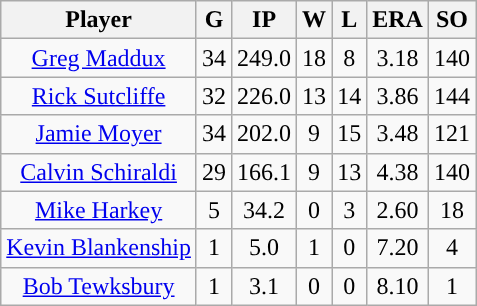<table class="wikitable sortable" style="text-align:center">
<tr>
<th>Player</th>
<th>G</th>
<th>IP</th>
<th>W</th>
<th>L</th>
<th>ERA</th>
<th>SO</th>
</tr>
<tr>
<td><a href='#'>Greg Maddux</a></td>
<td>34</td>
<td>249.0</td>
<td>18</td>
<td>8</td>
<td>3.18</td>
<td>140</td>
</tr>
<tr>
<td><a href='#'>Rick Sutcliffe</a></td>
<td>32</td>
<td>226.0</td>
<td>13</td>
<td>14</td>
<td>3.86</td>
<td>144</td>
</tr>
<tr>
<td><a href='#'>Jamie Moyer</a></td>
<td>34</td>
<td>202.0</td>
<td>9</td>
<td>15</td>
<td>3.48</td>
<td>121</td>
</tr>
<tr>
<td><a href='#'>Calvin Schiraldi</a></td>
<td>29</td>
<td>166.1</td>
<td>9</td>
<td>13</td>
<td>4.38</td>
<td>140</td>
</tr>
<tr>
<td><a href='#'>Mike Harkey</a></td>
<td>5</td>
<td>34.2</td>
<td>0</td>
<td>3</td>
<td>2.60</td>
<td>18</td>
</tr>
<tr>
<td><a href='#'>Kevin Blankenship</a></td>
<td>1</td>
<td>5.0</td>
<td>1</td>
<td>0</td>
<td>7.20</td>
<td>4</td>
</tr>
<tr>
<td><a href='#'>Bob Tewksbury</a></td>
<td>1</td>
<td>3.1</td>
<td>0</td>
<td>0</td>
<td>8.10</td>
<td>1</td>
</tr>
</table>
